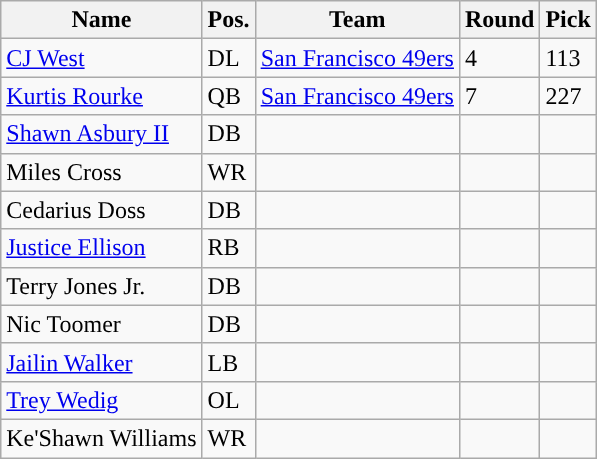<table class="wikitable sortable" style="text-align:left">
<tr>
<th>Name</th>
<th>Pos.</th>
<th>Team</th>
<th>Round</th>
<th>Pick</th>
</tr>
<tr>
<td><a href='#'>CJ West</a></td>
<td>DL</td>
<td><a href='#'>San Francisco 49ers</a></td>
<td>4</td>
<td>113</td>
</tr>
<tr>
<td><a href='#'>Kurtis Rourke</a></td>
<td>QB</td>
<td><a href='#'>San Francisco 49ers</a></td>
<td>7</td>
<td>227</td>
</tr>
<tr>
<td><a href='#'>Shawn Asbury II</a></td>
<td>DB</td>
<td></td>
<td></td>
<td></td>
</tr>
<tr>
<td>Miles Cross</td>
<td>WR</td>
<td></td>
<td></td>
<td></td>
</tr>
<tr>
<td>Cedarius Doss</td>
<td>DB</td>
<td></td>
<td></td>
<td></td>
</tr>
<tr>
<td><a href='#'>Justice Ellison</a></td>
<td>RB</td>
<td></td>
<td></td>
<td></td>
</tr>
<tr>
<td>Terry Jones Jr.</td>
<td>DB</td>
<td></td>
<td></td>
<td></td>
</tr>
<tr>
<td>Nic Toomer</td>
<td>DB</td>
<td></td>
<td></td>
<td></td>
</tr>
<tr>
<td><a href='#'>Jailin Walker</a></td>
<td>LB</td>
<td></td>
<td></td>
<td></td>
</tr>
<tr>
<td><a href='#'>Trey Wedig</a></td>
<td>OL</td>
<td></td>
<td></td>
<td></td>
</tr>
<tr>
<td>Ke'Shawn Williams</td>
<td>WR</td>
<td></td>
<td></td>
<td></td>
</tr>
</table>
